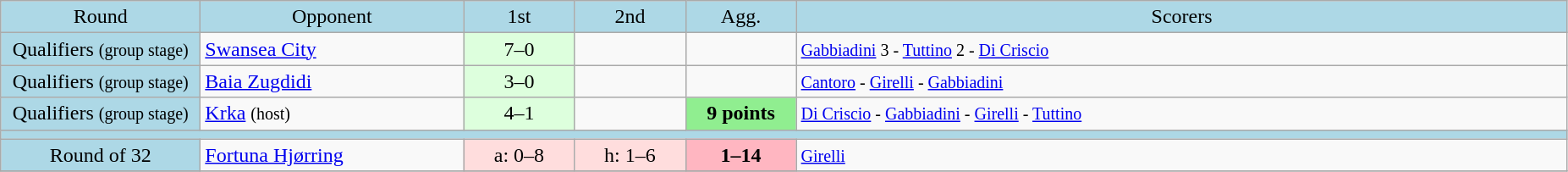<table class="wikitable" style="text-align:center">
<tr bgcolor=lightblue>
<td width=150px>Round</td>
<td width=200px>Opponent</td>
<td width=80px>1st</td>
<td width=80px>2nd</td>
<td width=80px>Agg.</td>
<td width=600px>Scorers</td>
</tr>
<tr>
<td bgcolor=lightblue>Qualifiers <small>(group stage)</small></td>
<td align=left> <a href='#'>Swansea City</a></td>
<td bgcolor="#ddffdd">7–0</td>
<td></td>
<td></td>
<td align=left><small><a href='#'>Gabbiadini</a> 3 - <a href='#'>Tuttino</a> 2 - <a href='#'>Di Criscio</a></small></td>
</tr>
<tr>
<td bgcolor=lightblue>Qualifiers <small>(group stage)</small></td>
<td align=left> <a href='#'>Baia Zugdidi</a></td>
<td bgcolor="#ddffdd">3–0</td>
<td></td>
<td></td>
<td align=left><small><a href='#'>Cantoro</a> - <a href='#'>Girelli</a> - <a href='#'>Gabbiadini</a></small></td>
</tr>
<tr>
<td bgcolor=lightblue>Qualifiers <small>(group stage)</small></td>
<td align=left> <a href='#'>Krka</a> <small>(host)</small></td>
<td bgcolor="#ddffdd">4–1</td>
<td></td>
<td bgcolor=lightgreen><strong>9 points</strong></td>
<td align=left><small><a href='#'>Di Criscio</a> - <a href='#'>Gabbiadini</a> - <a href='#'>Girelli</a> - <a href='#'>Tuttino</a></small></td>
</tr>
<tr bgcolor=lightblue>
<td colspan=6></td>
</tr>
<tr>
<td bgcolor=lightblue>Round of 32</td>
<td align=left> <a href='#'>Fortuna Hjørring</a></td>
<td bgcolor="#ffdddd">a: 0–8</td>
<td bgcolor="#ffdddd">h: 1–6</td>
<td bgcolor=lightpink><strong>1–14</strong></td>
<td align=left><small><a href='#'>Girelli</a></small></td>
</tr>
<tr>
</tr>
</table>
